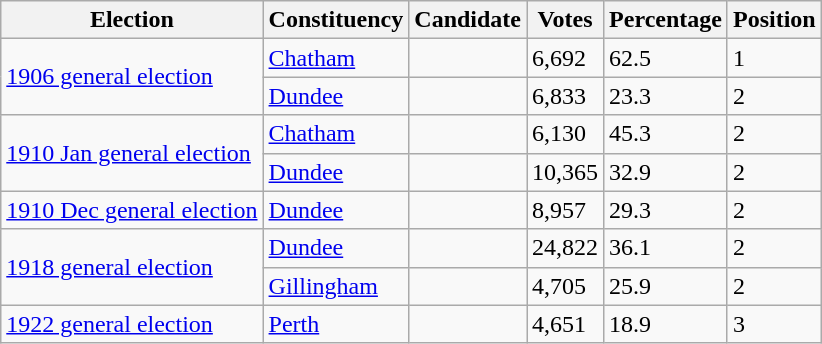<table class="wikitable sortable">
<tr>
<th>Election</th>
<th>Constituency</th>
<th>Candidate</th>
<th>Votes</th>
<th>Percentage</th>
<th>Position</th>
</tr>
<tr>
<td rowspan=2><a href='#'>1906 general election</a></td>
<td><a href='#'>Chatham</a></td>
<td></td>
<td>6,692</td>
<td>62.5</td>
<td>1</td>
</tr>
<tr>
<td><a href='#'>Dundee</a></td>
<td></td>
<td>6,833</td>
<td>23.3</td>
<td>2</td>
</tr>
<tr>
<td rowspan=2><a href='#'>1910 Jan general election</a></td>
<td><a href='#'>Chatham</a></td>
<td></td>
<td>6,130</td>
<td>45.3</td>
<td>2</td>
</tr>
<tr>
<td><a href='#'>Dundee</a></td>
<td></td>
<td>10,365</td>
<td>32.9</td>
<td>2</td>
</tr>
<tr>
<td><a href='#'>1910 Dec general election</a></td>
<td><a href='#'>Dundee</a></td>
<td></td>
<td>8,957</td>
<td>29.3</td>
<td>2</td>
</tr>
<tr>
<td rowspan=2><a href='#'>1918 general election</a></td>
<td><a href='#'>Dundee</a></td>
<td></td>
<td>24,822</td>
<td>36.1</td>
<td>2</td>
</tr>
<tr>
<td><a href='#'>Gillingham</a></td>
<td></td>
<td>4,705</td>
<td>25.9</td>
<td>2</td>
</tr>
<tr>
<td><a href='#'>1922 general election</a></td>
<td><a href='#'>Perth</a></td>
<td></td>
<td>4,651</td>
<td>18.9</td>
<td>3</td>
</tr>
</table>
